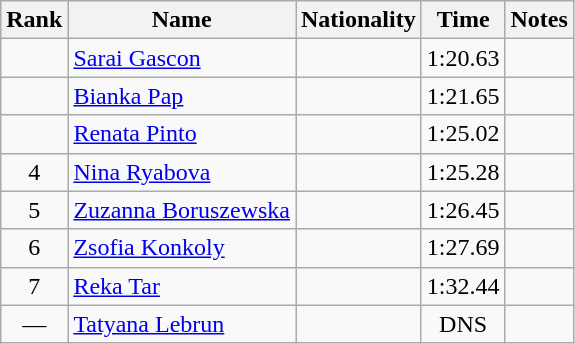<table class="wikitable sortable" style="text-align:center">
<tr>
<th>Rank</th>
<th>Name</th>
<th>Nationality</th>
<th>Time</th>
<th>Notes</th>
</tr>
<tr>
<td></td>
<td align=left><a href='#'>Sarai Gascon</a></td>
<td align=left></td>
<td>1:20.63</td>
<td></td>
</tr>
<tr>
<td></td>
<td align=left><a href='#'>Bianka Pap</a></td>
<td align=left></td>
<td>1:21.65</td>
<td></td>
</tr>
<tr>
<td></td>
<td align=left><a href='#'>Renata Pinto</a></td>
<td align=left></td>
<td>1:25.02</td>
<td></td>
</tr>
<tr>
<td>4</td>
<td align=left><a href='#'>Nina Ryabova</a></td>
<td align=left></td>
<td>1:25.28</td>
<td></td>
</tr>
<tr>
<td>5</td>
<td align=left><a href='#'>Zuzanna Boruszewska</a></td>
<td align=left></td>
<td>1:26.45</td>
<td></td>
</tr>
<tr>
<td>6</td>
<td align=left><a href='#'>Zsofia Konkoly</a></td>
<td align=left></td>
<td>1:27.69</td>
<td></td>
</tr>
<tr>
<td>7</td>
<td align=left><a href='#'>Reka Tar</a></td>
<td align=left></td>
<td>1:32.44</td>
<td></td>
</tr>
<tr>
<td>—</td>
<td align=left><a href='#'>Tatyana Lebrun</a></td>
<td align=left></td>
<td>DNS</td>
<td></td>
</tr>
</table>
